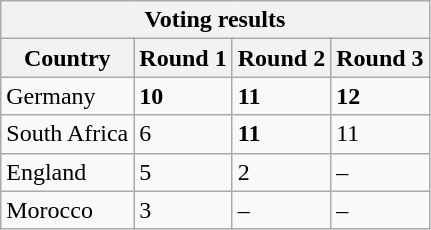<table class="wikitable" style="margin:.5em;">
<tr>
<th colspan="4" style="text-align:center">Voting results</th>
</tr>
<tr>
<th>Country</th>
<th>Round 1</th>
<th>Round 2</th>
<th>Round 3</th>
</tr>
<tr>
<td>Germany</td>
<td><strong>10</strong></td>
<td><strong>11</strong></td>
<td><strong>12</strong></td>
</tr>
<tr>
<td>South Africa</td>
<td>6</td>
<td><strong>11</strong></td>
<td>11</td>
</tr>
<tr>
<td>England</td>
<td>5</td>
<td>2</td>
<td>–</td>
</tr>
<tr>
<td>Morocco</td>
<td>3</td>
<td>–</td>
<td>–</td>
</tr>
</table>
